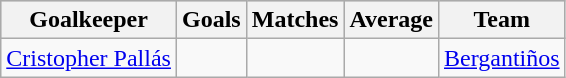<table class="wikitable sortable" class="wikitable">
<tr style="background:#ccc; text-align:center;">
<th>Goalkeeper</th>
<th>Goals</th>
<th>Matches</th>
<th>Average</th>
<th>Team</th>
</tr>
<tr>
<td> <a href='#'>Cristopher Pallás</a></td>
<td></td>
<td></td>
<td></td>
<td><a href='#'>Bergantiños</a></td>
</tr>
</table>
